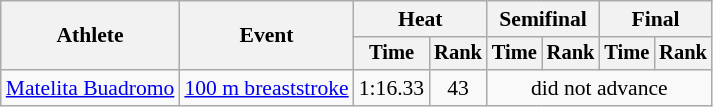<table class=wikitable style="font-size:90%">
<tr>
<th rowspan="2">Athlete</th>
<th rowspan="2">Event</th>
<th colspan="2">Heat</th>
<th colspan="2">Semifinal</th>
<th colspan="2">Final</th>
</tr>
<tr style="font-size:95%">
<th>Time</th>
<th>Rank</th>
<th>Time</th>
<th>Rank</th>
<th>Time</th>
<th>Rank</th>
</tr>
<tr align=center>
<td align=left><a href='#'>Matelita Buadromo</a></td>
<td align=left><a href='#'>100 m breaststroke</a></td>
<td>1:16.33</td>
<td>43</td>
<td colspan=4 align="center">did not advance</td>
</tr>
</table>
